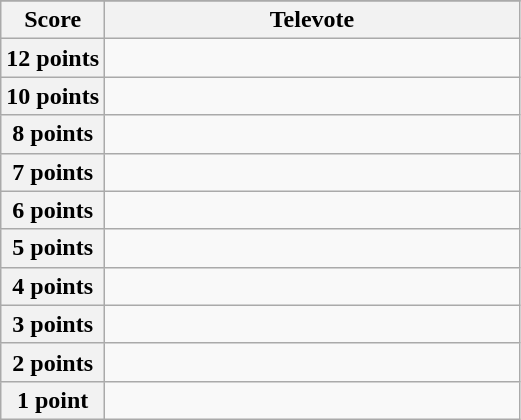<table class="wikitable">
<tr>
</tr>
<tr>
<th scope="col" width="20%">Score</th>
<th scope="col" width="80%">Televote</th>
</tr>
<tr>
<th scope="row">12 points</th>
<td></td>
</tr>
<tr>
<th scope="row">10 points</th>
<td></td>
</tr>
<tr>
<th scope="row">8 points</th>
<td></td>
</tr>
<tr>
<th scope="row">7 points</th>
<td></td>
</tr>
<tr>
<th scope="row">6 points</th>
<td></td>
</tr>
<tr>
<th scope="row">5 points</th>
<td></td>
</tr>
<tr>
<th scope="row">4 points</th>
<td></td>
</tr>
<tr>
<th scope="row">3 points</th>
<td></td>
</tr>
<tr>
<th scope="row">2 points</th>
<td></td>
</tr>
<tr>
<th scope="row">1 point</th>
<td></td>
</tr>
</table>
